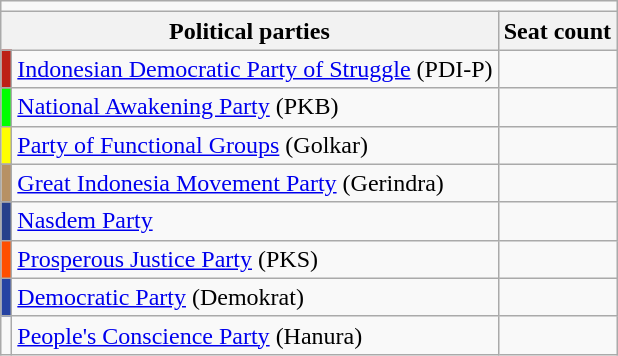<table class="wikitable">
<tr>
<td colspan="4"></td>
</tr>
<tr>
<th colspan="2">Political parties</th>
<th>Seat count</th>
</tr>
<tr>
<td bgcolor=#BD2016></td>
<td><a href='#'>Indonesian Democratic Party of Struggle</a> (PDI-P)</td>
<td></td>
</tr>
<tr>
<td bgcolor=#00FF00></td>
<td><a href='#'>National Awakening Party</a> (PKB)</td>
<td></td>
</tr>
<tr>
<td bgcolor=#FFFF00></td>
<td><a href='#'>Party of Functional Groups</a> (Golkar)</td>
<td></td>
</tr>
<tr>
<td bgcolor=#B79164></td>
<td><a href='#'>Great Indonesia Movement Party</a> (Gerindra)</td>
<td></td>
</tr>
<tr>
<td bgcolor=#27408B></td>
<td><a href='#'>Nasdem Party</a></td>
<td></td>
</tr>
<tr>
<td bgcolor=#FF4F00></td>
<td><a href='#'>Prosperous Justice Party</a> (PKS)</td>
<td></td>
</tr>
<tr>
<td bgcolor=#2643A3></td>
<td><a href='#'>Democratic Party</a> (Demokrat)</td>
<td></td>
</tr>
<tr>
<td bgcolor=></td>
<td><a href='#'>People's Conscience Party</a> (Hanura)</td>
<td></td>
</tr>
</table>
